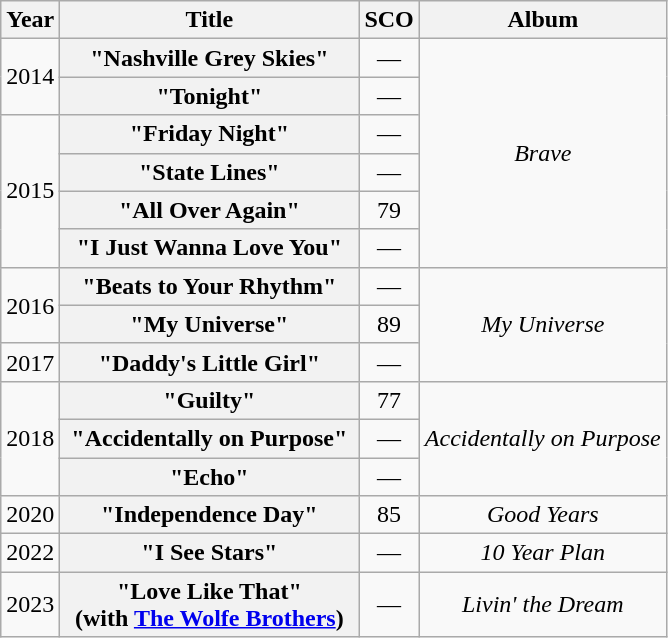<table class="wikitable plainrowheaders" style="text-align:center;">
<tr>
<th scope="col" style="width:1em;">Year</th>
<th scope="col" style="width:12em;">Title</th>
<th scope="col">SCO</th>
<th scope="col">Album</th>
</tr>
<tr>
<td rowspan="2">2014</td>
<th scope="row">"Nashville Grey Skies"</th>
<td>—</td>
<td rowspan="6"><em>Brave</em></td>
</tr>
<tr>
<th scope="row">"Tonight"</th>
<td>—</td>
</tr>
<tr>
<td rowspan="4">2015</td>
<th scope="row">"Friday Night"</th>
<td>—</td>
</tr>
<tr>
<th scope="row">"State Lines"</th>
<td>—</td>
</tr>
<tr>
<th scope="row">"All Over Again"</th>
<td>79</td>
</tr>
<tr>
<th scope="row">"I Just Wanna Love You"</th>
<td>—</td>
</tr>
<tr>
<td rowspan="2">2016</td>
<th scope="row">"Beats to Your Rhythm"</th>
<td>—</td>
<td rowspan="3"><em>My Universe</em></td>
</tr>
<tr>
<th scope="row">"My Universe"</th>
<td>89</td>
</tr>
<tr>
<td>2017</td>
<th scope="row">"Daddy's Little Girl"</th>
<td>—</td>
</tr>
<tr>
<td rowspan="3">2018</td>
<th scope="row">"Guilty"</th>
<td>77<br></td>
<td rowspan="3"><em>Accidentally on Purpose</em></td>
</tr>
<tr>
<th scope="row">"Accidentally on Purpose"</th>
<td>—</td>
</tr>
<tr>
<th scope="row">"Echo"</th>
<td>—</td>
</tr>
<tr>
<td>2020</td>
<th scope="row">"Independence Day"</th>
<td>85<br></td>
<td><em>Good Years</em></td>
</tr>
<tr>
<td>2022</td>
<th scope="row">"I See Stars"</th>
<td>—</td>
<td><em>10 Year Plan</em></td>
</tr>
<tr>
<td>2023</td>
<th scope="row">"Love Like That" <br> (with <a href='#'>The Wolfe Brothers</a>)</th>
<td>—</td>
<td><em>Livin' the Dream</em></td>
</tr>
</table>
